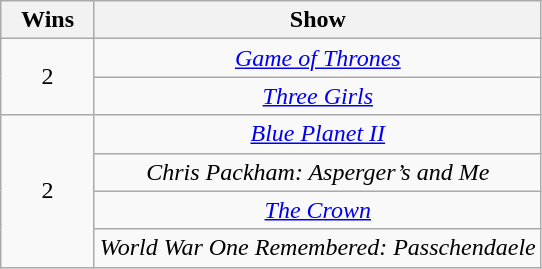<table class="wikitable floatleft" style="text-align:center;">
<tr>
<th scope="col" style="width:55px;">Wins</th>
<th scope="col" style="text-align:center;">Show</th>
</tr>
<tr>
<td scope=row rowspan=2 style="text-align:center">2</td>
<td><em><a href='#'>Game of Thrones</a></em></td>
</tr>
<tr>
<td><em><a href='#'>Three Girls</a></em></td>
</tr>
<tr>
<td scope=row rowspan=4 style="text-align:center">2</td>
<td><em><a href='#'>Blue Planet II</a></em></td>
</tr>
<tr>
<td><em>Chris Packham: Asperger’s and Me</em></td>
</tr>
<tr>
<td><em><a href='#'>The Crown</a></em></td>
</tr>
<tr>
<td><em>World War One Remembered: Passchendaele</em></td>
</tr>
</table>
